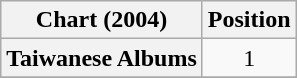<table class="wikitable plainrowheaders" style="text-align:center">
<tr>
<th scope="col">Chart (2004)</th>
<th scope="col">Position</th>
</tr>
<tr>
<th scope="row">Taiwanese Albums</th>
<td>1</td>
</tr>
<tr>
</tr>
</table>
